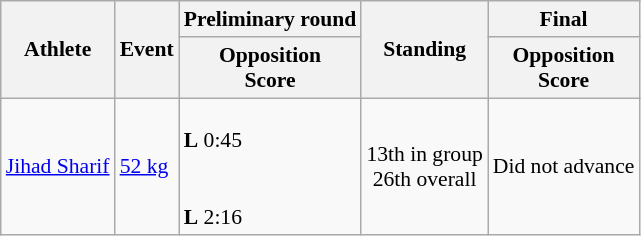<table class=wikitable style="font-size:90%">
<tr>
<th rowspan="2">Athlete</th>
<th rowspan="2">Event</th>
<th>Preliminary round</th>
<th rowspan="2">Standing</th>
<th>Final</th>
</tr>
<tr>
<th>Opposition <br>Score</th>
<th>Opposition <br>Score</th>
</tr>
<tr>
<td><a href='#'>Jihad Sharif</a><br></td>
<td><a href='#'>52 kg</a></td>
<td><br><strong>L</strong> 0:45<br><br><br><strong>L</strong> 2:16</td>
<td align=center>13th in group<br>26th overall</td>
<td align=center>Did not advance</td>
</tr>
</table>
